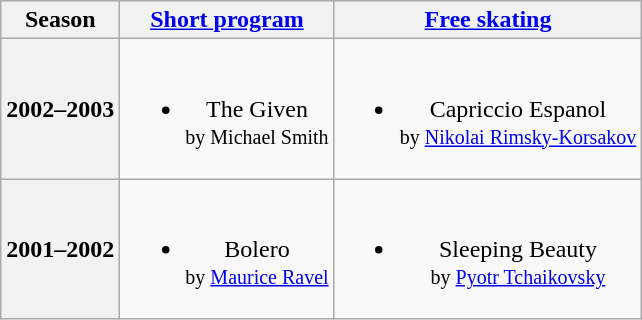<table class=wikitable style=text-align:center>
<tr>
<th>Season</th>
<th><a href='#'>Short program</a></th>
<th><a href='#'>Free skating</a></th>
</tr>
<tr>
<th>2002–2003 <br> </th>
<td><br><ul><li>The Given <br><small> by Michael Smith </small></li></ul></td>
<td><br><ul><li>Capriccio Espanol <br><small> by <a href='#'>Nikolai Rimsky-Korsakov</a> </small></li></ul></td>
</tr>
<tr>
<th>2001–2002 <br> </th>
<td><br><ul><li>Bolero <br><small> by <a href='#'>Maurice Ravel</a> </small></li></ul></td>
<td><br><ul><li>Sleeping Beauty <br><small> by <a href='#'>Pyotr Tchaikovsky</a> </small></li></ul></td>
</tr>
</table>
